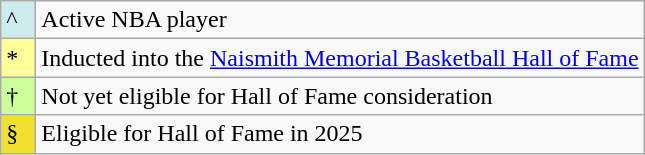<table class="wikitable">
<tr>
<td style="background:#CFECEC; width:1em">^</td>
<td>Active NBA player</td>
</tr>
<tr>
<td style="background:#FFFF99; width:1em">*</td>
<td>Inducted into the <a href='#'>Naismith Memorial Basketball Hall of Fame</a></td>
</tr>
<tr>
<td style="background:#CCFF99; width:1em">†</td>
<td>Not yet eligible for Hall of Fame consideration</td>
</tr>
<tr>
<td style="background:#F0E130; width:1em">§</td>
<td>Eligible for Hall of Fame in 2025</td>
</tr>
</table>
